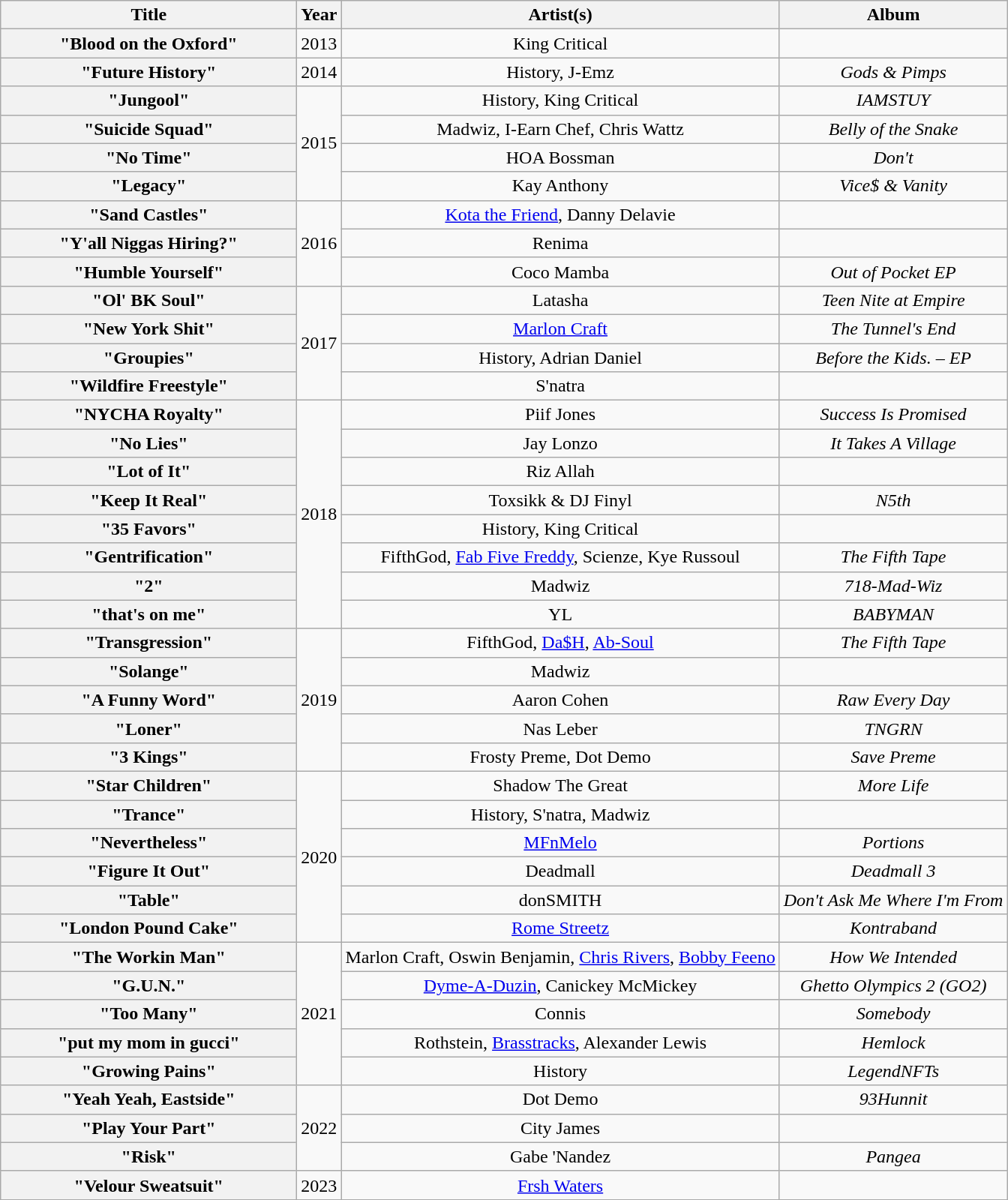<table class="wikitable plainrowheaders" style="text-align:center;">
<tr>
<th scope="col" style="width:16em;">Title</th>
<th scope="col">Year</th>
<th scope="col">Artist(s)</th>
<th scope="col">Album</th>
</tr>
<tr>
<th scope="row">"Blood on the Oxford"</th>
<td>2013</td>
<td>King Critical</td>
<td><em></em></td>
</tr>
<tr>
<th scope="row">"Future History"</th>
<td>2014</td>
<td>History, J-Emz</td>
<td><em>Gods & Pimps</em></td>
</tr>
<tr>
<th scope="row">"Jungool"</th>
<td rowspan="4">2015</td>
<td>History, King Critical</td>
<td><em>IAMSTUY</em></td>
</tr>
<tr>
<th scope="row">"Suicide Squad"</th>
<td>Madwiz, I-Earn Chef, Chris Wattz</td>
<td><em>Belly of the Snake</em></td>
</tr>
<tr>
<th scope="row">"No Time"</th>
<td>HOA Bossman</td>
<td><em>Don't</em></td>
</tr>
<tr>
<th scope="row">"Legacy"</th>
<td>Kay Anthony</td>
<td><em>Vice$ & Vanity</em></td>
</tr>
<tr>
<th scope="row">"Sand Castles"</th>
<td rowspan="3">2016</td>
<td><a href='#'>Kota the Friend</a>, Danny Delavie</td>
<td><em></em></td>
</tr>
<tr>
<th scope="row">"Y'all Niggas Hiring?"</th>
<td>Renima</td>
<td><em></em></td>
</tr>
<tr>
<th scope="row">"Humble Yourself"</th>
<td>Coco Mamba</td>
<td><em>Out of Pocket EP</em></td>
</tr>
<tr>
<th scope="row">"Ol' BK Soul"</th>
<td rowspan="4">2017</td>
<td>Latasha</td>
<td><em>Teen Nite at Empire</em></td>
</tr>
<tr>
<th scope="row">"New York Shit"</th>
<td><a href='#'>Marlon Craft</a></td>
<td><em>The Tunnel's End</em></td>
</tr>
<tr>
<th scope="row">"Groupies"</th>
<td>History, Adrian Daniel</td>
<td><em>Before the Kids. – EP</em></td>
</tr>
<tr>
<th scope="row">"Wildfire Freestyle"</th>
<td>S'natra</td>
<td><em></em></td>
</tr>
<tr>
<th scope="row">"NYCHA Royalty"</th>
<td rowspan="8">2018</td>
<td>Piif Jones</td>
<td><em>Success Is Promised</em></td>
</tr>
<tr>
<th scope="row">"No Lies"</th>
<td>Jay Lonzo</td>
<td><em>It Takes A Village</em></td>
</tr>
<tr>
<th scope="row">"Lot of It"</th>
<td>Riz Allah</td>
<td><em></em></td>
</tr>
<tr>
<th scope="row">"Keep It Real"</th>
<td>Toxsikk & DJ Finyl</td>
<td><em>N5th</em></td>
</tr>
<tr>
<th scope="row">"35 Favors"</th>
<td>History, King Critical</td>
<td><em></em></td>
</tr>
<tr>
<th scope="row">"Gentrification"</th>
<td>FifthGod, <a href='#'>Fab Five Freddy</a>, Scienze, Kye Russoul</td>
<td><em>The Fifth Tape</em></td>
</tr>
<tr>
<th scope="row">"2"</th>
<td>Madwiz</td>
<td><em>718-Mad-Wiz</em></td>
</tr>
<tr>
<th scope="row">"that's on me"</th>
<td>YL</td>
<td><em>BABYMAN</em></td>
</tr>
<tr>
<th scope="row">"Transgression"</th>
<td rowspan="5">2019</td>
<td>FifthGod, <a href='#'>Da$H</a>, <a href='#'>Ab-Soul</a></td>
<td><em>The Fifth Tape</em></td>
</tr>
<tr>
<th scope="row">"Solange"</th>
<td>Madwiz</td>
<td><em></em></td>
</tr>
<tr>
<th scope="row">"A Funny Word"</th>
<td>Aaron Cohen</td>
<td><em>Raw Every Day</em></td>
</tr>
<tr>
<th scope="row">"Loner"</th>
<td>Nas Leber</td>
<td><em>TNGRN</em></td>
</tr>
<tr>
<th scope="row">"3 Kings"</th>
<td>Frosty Preme, Dot Demo</td>
<td><em>Save Preme</em></td>
</tr>
<tr>
<th scope="row">"Star Children"</th>
<td rowspan="6">2020</td>
<td>Shadow The Great</td>
<td><em>More Life</em></td>
</tr>
<tr>
<th scope="row">"Trance"</th>
<td>History, S'natra, Madwiz</td>
<td><em></em></td>
</tr>
<tr>
<th scope="row">"Nevertheless"</th>
<td><a href='#'>MFnMelo</a></td>
<td><em>Portions</em></td>
</tr>
<tr>
<th scope="row">"Figure It Out"</th>
<td>Deadmall</td>
<td><em>Deadmall 3</em></td>
</tr>
<tr>
<th scope="row">"Table"</th>
<td>donSMITH</td>
<td><em>Don't Ask Me Where I'm From</em></td>
</tr>
<tr>
<th scope="row">"London Pound Cake"</th>
<td><a href='#'>Rome Streetz</a></td>
<td><em>Kontraband</em></td>
</tr>
<tr>
<th scope="row">"The Workin Man"</th>
<td rowspan="5">2021</td>
<td>Marlon Craft, Oswin Benjamin, <a href='#'>Chris Rivers</a>, <a href='#'>Bobby Feeno</a></td>
<td><em>How We Intended</em></td>
</tr>
<tr>
<th scope="row">"G.U.N."</th>
<td><a href='#'>Dyme-A-Duzin</a>, Canickey McMickey</td>
<td><em>Ghetto Olympics 2 (GO2)</em></td>
</tr>
<tr>
<th scope="row">"Too Many"</th>
<td>Connis</td>
<td><em>Somebody</em></td>
</tr>
<tr>
<th scope="row">"put my mom in gucci"</th>
<td>Rothstein, <a href='#'>Brasstracks</a>, Alexander Lewis</td>
<td><em>Hemlock</em></td>
</tr>
<tr>
<th scope="row">"Growing Pains"</th>
<td>History</td>
<td><em>LegendNFTs</em></td>
</tr>
<tr>
<th scope="row">"Yeah Yeah, Eastside"</th>
<td rowspan="3">2022</td>
<td>Dot Demo</td>
<td><em>93Hunnit</em></td>
</tr>
<tr>
<th scope="row">"Play Your Part"</th>
<td>City James</td>
<td><em></em></td>
</tr>
<tr>
<th scope="row">"Risk"</th>
<td>Gabe 'Nandez</td>
<td><em>Pangea</em></td>
</tr>
<tr>
<th scope="row">"Velour Sweatsuit"</th>
<td>2023</td>
<td><a href='#'>Frsh Waters</a></td>
<td><em></em></td>
</tr>
<tr>
</tr>
</table>
